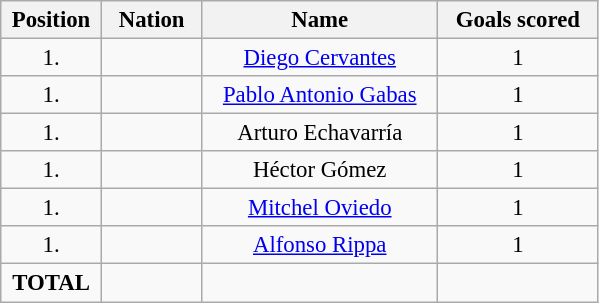<table class="wikitable" style="font-size: 95%; text-align: center;">
<tr>
<th width=60>Position</th>
<th width=60>Nation</th>
<th width=150>Name</th>
<th width=100>Goals scored</th>
</tr>
<tr>
<td>1.</td>
<td></td>
<td><a href='#'>Diego Cervantes</a></td>
<td>1</td>
</tr>
<tr>
<td>1.</td>
<td></td>
<td><a href='#'>Pablo Antonio Gabas</a></td>
<td>1</td>
</tr>
<tr>
<td>1.</td>
<td></td>
<td>Arturo Echavarría</td>
<td>1</td>
</tr>
<tr>
<td>1.</td>
<td></td>
<td>Héctor Gómez</td>
<td>1</td>
</tr>
<tr>
<td>1.</td>
<td></td>
<td><a href='#'>Mitchel Oviedo</a></td>
<td>1</td>
</tr>
<tr>
<td>1.</td>
<td></td>
<td><a href='#'>Alfonso Rippa</a></td>
<td>1</td>
</tr>
<tr>
<td><strong>TOTAL</strong></td>
<td></td>
<td></td>
<td></td>
</tr>
</table>
